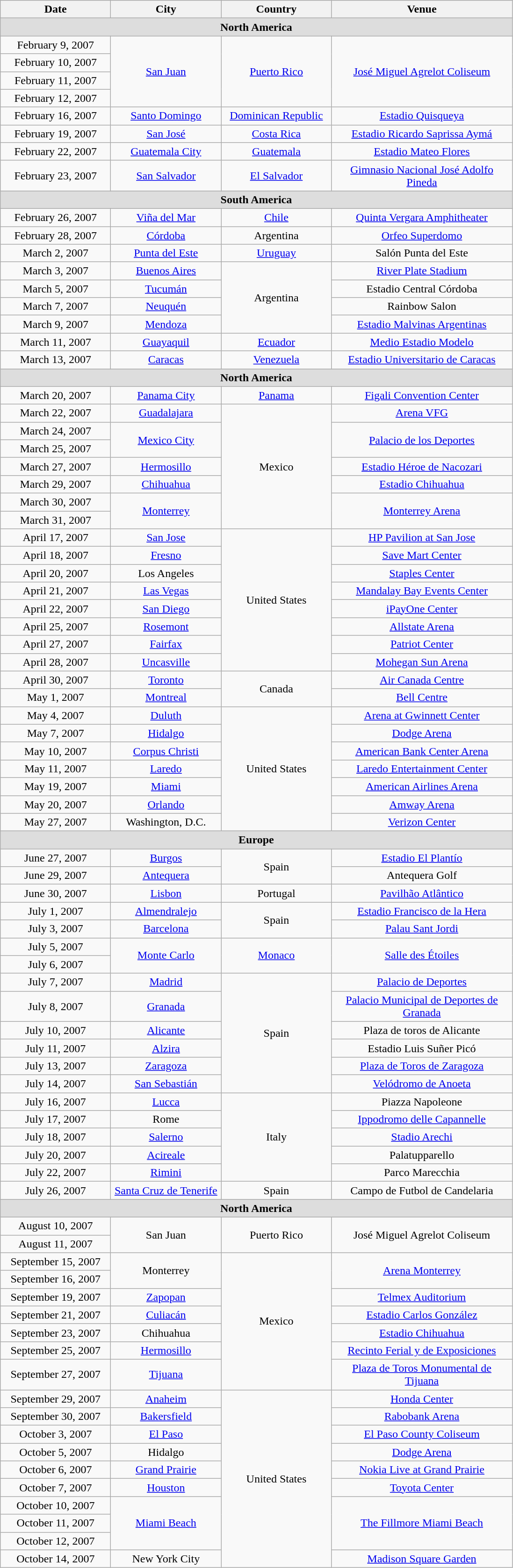<table class="wikitable" style="text-align:center;">
<tr>
<th width="150">Date</th>
<th width="150">City</th>
<th width="150">Country</th>
<th width="250">Venue</th>
</tr>
<tr bgcolor="#DDDDDD">
<td colspan=4><strong>North America</strong></td>
</tr>
<tr>
<td>February 9, 2007</td>
<td rowspan="4"><a href='#'>San Juan</a></td>
<td rowspan="4"><a href='#'>Puerto Rico</a></td>
<td rowspan="4"><a href='#'>José Miguel Agrelot Coliseum</a></td>
</tr>
<tr>
<td>February 10, 2007</td>
</tr>
<tr>
<td>February 11, 2007</td>
</tr>
<tr>
<td>February 12, 2007</td>
</tr>
<tr>
<td>February 16, 2007</td>
<td><a href='#'>Santo Domingo</a></td>
<td><a href='#'>Dominican Republic</a></td>
<td><a href='#'>Estadio Quisqueya</a></td>
</tr>
<tr>
<td>February 19, 2007</td>
<td><a href='#'>San José</a></td>
<td><a href='#'>Costa Rica</a></td>
<td><a href='#'>Estadio Ricardo Saprissa Aymá</a></td>
</tr>
<tr>
<td>February 22, 2007</td>
<td><a href='#'>Guatemala City</a></td>
<td><a href='#'>Guatemala</a></td>
<td><a href='#'>Estadio Mateo Flores</a></td>
</tr>
<tr>
<td>February 23, 2007</td>
<td><a href='#'>San Salvador</a></td>
<td><a href='#'>El Salvador</a></td>
<td><a href='#'>Gimnasio Nacional José Adolfo Pineda</a></td>
</tr>
<tr bgcolor="#DDDDDD">
<td colspan=4><strong>South America</strong></td>
</tr>
<tr>
<td>February 26, 2007</td>
<td><a href='#'>Viña del Mar</a></td>
<td><a href='#'>Chile</a></td>
<td><a href='#'>Quinta Vergara Amphitheater</a></td>
</tr>
<tr>
<td>February 28, 2007</td>
<td><a href='#'>Córdoba</a></td>
<td>Argentina</td>
<td><a href='#'>Orfeo Superdomo</a></td>
</tr>
<tr>
<td>March 2, 2007</td>
<td><a href='#'>Punta del Este</a></td>
<td><a href='#'>Uruguay</a></td>
<td>Salón Punta del Este</td>
</tr>
<tr>
<td>March 3, 2007</td>
<td><a href='#'>Buenos Aires</a></td>
<td rowspan="4">Argentina</td>
<td><a href='#'>River Plate Stadium</a></td>
</tr>
<tr>
<td>March 5, 2007</td>
<td><a href='#'>Tucumán</a></td>
<td>Estadio Central Córdoba</td>
</tr>
<tr>
<td>March 7, 2007</td>
<td><a href='#'>Neuquén</a></td>
<td>Rainbow Salon</td>
</tr>
<tr>
<td>March 9, 2007</td>
<td><a href='#'>Mendoza</a></td>
<td><a href='#'>Estadio Malvinas Argentinas</a></td>
</tr>
<tr>
<td>March 11, 2007</td>
<td><a href='#'>Guayaquil</a></td>
<td><a href='#'>Ecuador</a></td>
<td><a href='#'>Medio Estadio Modelo</a></td>
</tr>
<tr>
<td>March 13, 2007</td>
<td><a href='#'>Caracas</a></td>
<td><a href='#'>Venezuela</a></td>
<td><a href='#'>Estadio Universitario de Caracas</a></td>
</tr>
<tr bgcolor="#DDDDDD">
<td colspan=4><strong>North America</strong></td>
</tr>
<tr>
<td>March 20, 2007</td>
<td><a href='#'>Panama City</a></td>
<td><a href='#'>Panama</a></td>
<td><a href='#'>Figali Convention Center</a></td>
</tr>
<tr>
<td>March 22, 2007</td>
<td><a href='#'>Guadalajara</a></td>
<td rowspan="7">Mexico</td>
<td><a href='#'>Arena VFG</a></td>
</tr>
<tr>
<td>March 24, 2007</td>
<td rowspan="2"><a href='#'>Mexico City</a></td>
<td rowspan="2"><a href='#'>Palacio de los Deportes</a></td>
</tr>
<tr>
<td>March 25, 2007</td>
</tr>
<tr>
<td>March 27, 2007</td>
<td><a href='#'>Hermosillo</a></td>
<td><a href='#'>Estadio Héroe de Nacozari</a></td>
</tr>
<tr>
<td>March 29, 2007</td>
<td><a href='#'>Chihuahua</a></td>
<td><a href='#'>Estadio Chihuahua</a></td>
</tr>
<tr>
<td>March 30, 2007</td>
<td rowspan="2"><a href='#'>Monterrey</a></td>
<td rowspan="2"><a href='#'>Monterrey Arena</a></td>
</tr>
<tr>
<td>March 31, 2007</td>
</tr>
<tr>
<td>April 17, 2007</td>
<td><a href='#'>San Jose</a></td>
<td rowspan="8">United States</td>
<td><a href='#'>HP Pavilion at San Jose</a></td>
</tr>
<tr>
<td>April 18, 2007</td>
<td><a href='#'>Fresno</a></td>
<td><a href='#'>Save Mart Center</a></td>
</tr>
<tr>
<td>April 20, 2007</td>
<td>Los Angeles</td>
<td><a href='#'>Staples Center</a></td>
</tr>
<tr>
<td>April 21, 2007</td>
<td><a href='#'>Las Vegas</a></td>
<td><a href='#'>Mandalay Bay Events Center</a></td>
</tr>
<tr>
<td>April 22, 2007</td>
<td><a href='#'>San Diego</a></td>
<td><a href='#'>iPayOne Center</a></td>
</tr>
<tr>
<td>April 25, 2007</td>
<td><a href='#'>Rosemont</a></td>
<td><a href='#'>Allstate Arena</a></td>
</tr>
<tr>
<td>April 27, 2007</td>
<td><a href='#'>Fairfax</a></td>
<td><a href='#'>Patriot Center</a></td>
</tr>
<tr>
<td>April 28, 2007</td>
<td><a href='#'>Uncasville</a></td>
<td><a href='#'>Mohegan Sun Arena</a></td>
</tr>
<tr>
<td>April 30, 2007</td>
<td><a href='#'>Toronto</a></td>
<td rowspan="2">Canada</td>
<td><a href='#'>Air Canada Centre</a></td>
</tr>
<tr>
<td>May 1, 2007</td>
<td><a href='#'>Montreal</a></td>
<td><a href='#'>Bell Centre</a></td>
</tr>
<tr>
<td>May 4, 2007</td>
<td><a href='#'>Duluth</a></td>
<td rowspan="7">United States</td>
<td><a href='#'>Arena at Gwinnett Center</a></td>
</tr>
<tr>
<td>May 7, 2007</td>
<td><a href='#'>Hidalgo</a></td>
<td><a href='#'>Dodge Arena</a></td>
</tr>
<tr>
<td>May 10, 2007</td>
<td><a href='#'>Corpus Christi</a></td>
<td><a href='#'>American Bank Center Arena</a></td>
</tr>
<tr>
<td>May 11, 2007</td>
<td><a href='#'>Laredo</a></td>
<td><a href='#'>Laredo Entertainment Center</a></td>
</tr>
<tr>
<td>May 19, 2007</td>
<td><a href='#'>Miami</a></td>
<td><a href='#'>American Airlines Arena</a></td>
</tr>
<tr>
<td>May 20, 2007</td>
<td><a href='#'>Orlando</a></td>
<td><a href='#'>Amway Arena</a></td>
</tr>
<tr>
<td>May 27, 2007</td>
<td>Washington, D.C.</td>
<td><a href='#'>Verizon Center</a></td>
</tr>
<tr bgcolor="#DDDDDD">
<td colspan=4><strong>Europe</strong></td>
</tr>
<tr>
<td>June 27, 2007</td>
<td><a href='#'>Burgos</a></td>
<td rowspan="2">Spain</td>
<td><a href='#'>Estadio El Plantío</a></td>
</tr>
<tr>
<td>June 29, 2007</td>
<td><a href='#'>Antequera</a></td>
<td>Antequera Golf</td>
</tr>
<tr>
<td>June 30, 2007</td>
<td><a href='#'>Lisbon</a></td>
<td>Portugal</td>
<td><a href='#'>Pavilhão Atlântico</a></td>
</tr>
<tr>
<td>July 1, 2007</td>
<td><a href='#'>Almendralejo</a></td>
<td rowspan="2">Spain</td>
<td><a href='#'>Estadio Francisco de la Hera</a></td>
</tr>
<tr>
<td>July 3, 2007</td>
<td><a href='#'>Barcelona</a></td>
<td><a href='#'>Palau Sant Jordi</a></td>
</tr>
<tr>
<td>July 5, 2007</td>
<td rowspan="2"><a href='#'>Monte Carlo</a></td>
<td rowspan="2"><a href='#'>Monaco</a></td>
<td rowspan="2"><a href='#'>Salle des Étoiles</a></td>
</tr>
<tr>
<td>July 6, 2007</td>
</tr>
<tr>
<td>July 7, 2007</td>
<td><a href='#'>Madrid</a></td>
<td rowspan="6">Spain</td>
<td><a href='#'>Palacio de Deportes</a></td>
</tr>
<tr>
<td>July 8, 2007</td>
<td><a href='#'>Granada</a></td>
<td><a href='#'>Palacio Municipal de Deportes de Granada</a></td>
</tr>
<tr>
<td>July 10, 2007</td>
<td><a href='#'>Alicante</a></td>
<td>Plaza de toros de Alicante</td>
</tr>
<tr>
<td>July 11, 2007</td>
<td><a href='#'>Alzira</a></td>
<td>Estadio Luis Suñer Picó</td>
</tr>
<tr>
<td>July 13, 2007</td>
<td><a href='#'>Zaragoza</a></td>
<td><a href='#'>Plaza de Toros de Zaragoza</a></td>
</tr>
<tr>
<td>July 14, 2007</td>
<td><a href='#'>San Sebastián</a></td>
<td><a href='#'>Velódromo de Anoeta</a></td>
</tr>
<tr>
<td>July 16, 2007</td>
<td><a href='#'>Lucca</a></td>
<td rowspan="5">Italy</td>
<td>Piazza Napoleone</td>
</tr>
<tr>
<td>July 17, 2007</td>
<td>Rome</td>
<td><a href='#'>Ippodromo delle Capannelle</a></td>
</tr>
<tr>
<td>July 18, 2007</td>
<td><a href='#'>Salerno</a></td>
<td><a href='#'>Stadio Arechi</a></td>
</tr>
<tr>
<td>July 20, 2007</td>
<td><a href='#'>Acireale</a></td>
<td>Palatupparello</td>
</tr>
<tr>
<td>July 22, 2007</td>
<td><a href='#'>Rimini</a></td>
<td>Parco Marecchia</td>
</tr>
<tr>
<td>July 26, 2007</td>
<td><a href='#'>Santa Cruz de Tenerife</a></td>
<td>Spain</td>
<td>Campo de Futbol de Candelaria</td>
</tr>
<tr bgcolor="#DDDDDD">
<td colspan=4><strong>North America</strong></td>
</tr>
<tr>
<td>August 10, 2007</td>
<td rowspan="2">San Juan</td>
<td rowspan="2">Puerto Rico</td>
<td rowspan="2">José Miguel Agrelot Coliseum</td>
</tr>
<tr>
<td>August 11, 2007</td>
</tr>
<tr>
<td>September 15, 2007</td>
<td rowspan="2">Monterrey</td>
<td rowspan="7">Mexico</td>
<td rowspan="2"><a href='#'>Arena Monterrey</a></td>
</tr>
<tr>
<td>September 16, 2007</td>
</tr>
<tr>
<td>September 19, 2007</td>
<td><a href='#'>Zapopan</a></td>
<td><a href='#'>Telmex Auditorium</a></td>
</tr>
<tr>
<td>September 21, 2007</td>
<td><a href='#'>Culiacán</a></td>
<td><a href='#'>Estadio Carlos González</a></td>
</tr>
<tr>
<td>September 23, 2007</td>
<td>Chihuahua</td>
<td><a href='#'>Estadio Chihuahua</a></td>
</tr>
<tr>
<td>September 25, 2007</td>
<td><a href='#'>Hermosillo</a></td>
<td><a href='#'>Recinto Ferial y de Exposiciones</a></td>
</tr>
<tr>
<td>September 27, 2007</td>
<td><a href='#'>Tijuana</a></td>
<td><a href='#'>Plaza de Toros Monumental de Tijuana</a></td>
</tr>
<tr>
<td>September 29, 2007</td>
<td><a href='#'>Anaheim</a></td>
<td rowspan="10">United States</td>
<td><a href='#'>Honda Center</a></td>
</tr>
<tr>
<td>September 30, 2007</td>
<td><a href='#'>Bakersfield</a></td>
<td><a href='#'>Rabobank Arena</a></td>
</tr>
<tr>
<td>October 3, 2007</td>
<td><a href='#'>El Paso</a></td>
<td><a href='#'>El Paso County Coliseum</a></td>
</tr>
<tr>
<td>October 5, 2007</td>
<td>Hidalgo</td>
<td><a href='#'>Dodge Arena</a></td>
</tr>
<tr>
<td>October 6, 2007</td>
<td><a href='#'>Grand Prairie</a></td>
<td><a href='#'>Nokia Live at Grand Prairie</a></td>
</tr>
<tr>
<td>October 7, 2007</td>
<td><a href='#'>Houston</a></td>
<td><a href='#'>Toyota Center</a></td>
</tr>
<tr>
<td>October 10, 2007</td>
<td rowspan="3"><a href='#'>Miami Beach</a></td>
<td rowspan="3"><a href='#'>The Fillmore Miami Beach</a></td>
</tr>
<tr>
<td>October 11, 2007</td>
</tr>
<tr>
<td>October 12, 2007</td>
</tr>
<tr>
<td>October 14, 2007</td>
<td>New York City</td>
<td><a href='#'>Madison Square Garden</a></td>
</tr>
</table>
